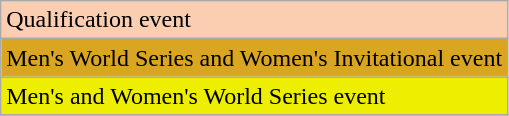<table class="wikitable" border="1">
<tr>
<td bgcolor="#FBCEB1">Qualification event</td>
</tr>
<tr>
<td bgcolor="DAA520">Men's World Series and Women's Invitational event</td>
</tr>
<tr>
<td bgcolor="eeee00">Men's and Women's World Series event</td>
</tr>
<tr>
</tr>
</table>
